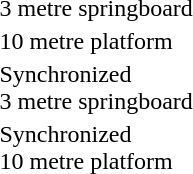<table>
<tr>
<td>3 metre springboard</td>
<td><strong></strong></td>
<td></td>
<td></td>
</tr>
<tr>
<td>10 metre platform</td>
<td><strong></strong></td>
<td></td>
<td></td>
</tr>
<tr>
<td>Synchronized<br>3 metre springboard</td>
<td><strong><br></strong></td>
<td><br></td>
<td><br></td>
</tr>
<tr>
<td>Synchronized<br>10 metre platform</td>
<td><strong><br></strong></td>
<td><br></td>
<td><br></td>
</tr>
</table>
